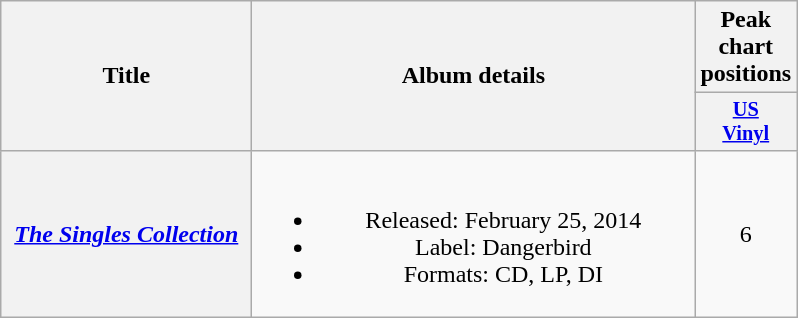<table class="wikitable plainrowheaders" style="text-align:center;">
<tr>
<th scope="col" rowspan="2" style="width:10em;">Title</th>
<th scope="col" rowspan="2" style="width:18em;">Album details</th>
<th scope="col" colspan="1">Peak chart positions</th>
</tr>
<tr>
<th scope="col" style="width:2.5em;font-size:85%"><a href='#'>US<br>Vinyl</a><br></th>
</tr>
<tr>
<th scope="row"><em><a href='#'>The Singles Collection</a></em></th>
<td><br><ul><li>Released: February 25, 2014</li><li>Label: Dangerbird</li><li>Formats: CD, LP, DI</li></ul></td>
<td>6</td>
</tr>
</table>
